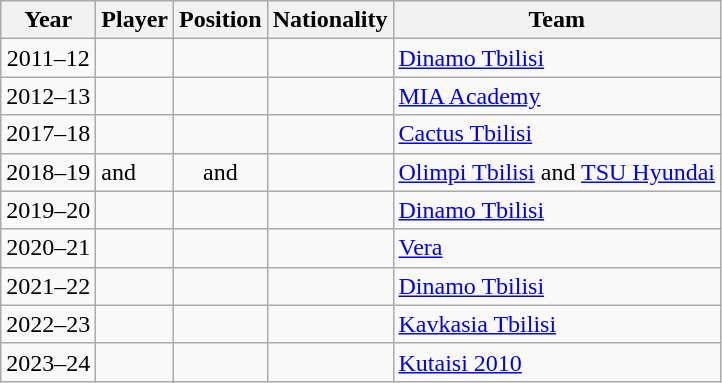<table class="wikitable plainrowheaders sortable" summary="Year (sortable), Player (sortable), Position (sortable), Nationality (sortable) and Team (sortable)">
<tr>
<th scope="col">Year</th>
<th scope="col">Player</th>
<th scope="col">Position</th>
<th scope="col">Nationality</th>
<th scope="col">Team</th>
</tr>
<tr>
<td align=center>2011–12</td>
<td></td>
<td align=center></td>
<td></td>
<td><a href='#'>Dinamo Tbilisi</a></td>
</tr>
<tr>
<td align=center>2012–13</td>
<td></td>
<td align=center></td>
<td></td>
<td><a href='#'>MIA Academy</a></td>
</tr>
<tr>
<td align=center>2017–18</td>
<td></td>
<td align=center></td>
<td></td>
<td><a href='#'>Cactus Tbilisi</a></td>
</tr>
<tr>
<td align=center>2018–19</td>
<td> and </td>
<td align=center> and </td>
<td></td>
<td><a href='#'>Olimpi Tbilisi</a> and <a href='#'>TSU Hyundai</a></td>
</tr>
<tr>
<td align=center>2019–20</td>
<td></td>
<td align=center></td>
<td></td>
<td><a href='#'>Dinamo Tbilisi</a></td>
</tr>
<tr>
<td align=center>2020–21</td>
<td></td>
<td align=center></td>
<td></td>
<td><a href='#'>Vera</a></td>
</tr>
<tr>
<td align=center>2021–22</td>
<td></td>
<td align=center></td>
<td></td>
<td><a href='#'>Dinamo Tbilisi</a></td>
</tr>
<tr>
<td align=center>2022–23</td>
<td></td>
<td align=center></td>
<td></td>
<td><a href='#'>Kavkasia Tbilisi</a></td>
</tr>
<tr>
<td align=center>2023–24</td>
<td></td>
<td align=center></td>
<td></td>
<td><a href='#'>Kutaisi 2010</a></td>
</tr>
</table>
